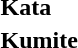<table>
<tr>
<td><strong>Kata</strong></td>
<td></td>
<td></td>
<td></td>
</tr>
<tr>
<td><strong>Kumite</strong></td>
<td></td>
<td></td>
<td> <br> </td>
</tr>
</table>
